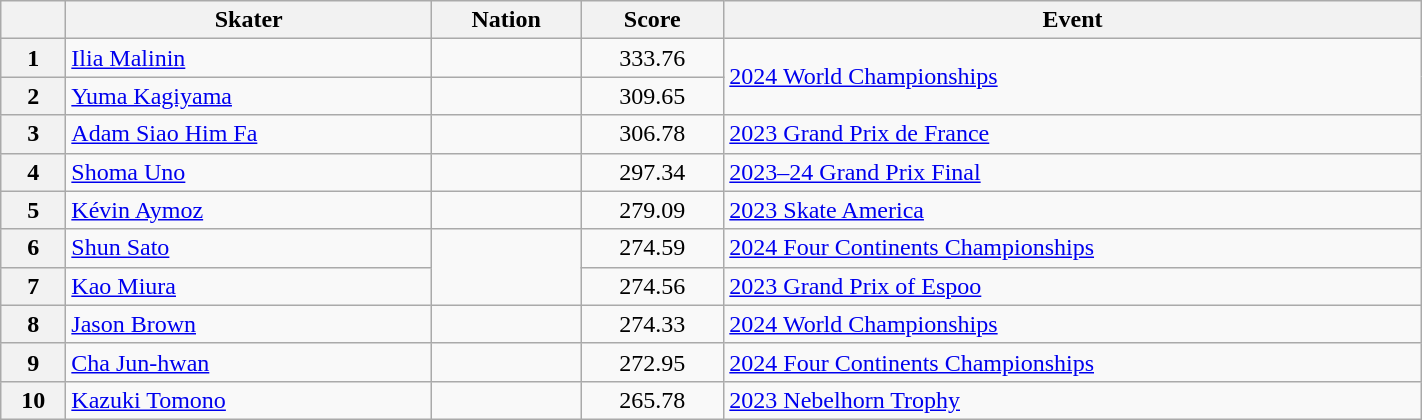<table class="wikitable unsortable" style="text-align:left; width:75%">
<tr>
<th scope="col"></th>
<th scope="col">Skater</th>
<th scope="col">Nation</th>
<th scope="col">Score</th>
<th scope="col">Event</th>
</tr>
<tr>
<th scope="row">1</th>
<td><a href='#'>Ilia Malinin</a></td>
<td></td>
<td style="text-align:center;">333.76</td>
<td rowspan="2"><a href='#'>2024 World Championships</a></td>
</tr>
<tr>
<th scope="row">2</th>
<td><a href='#'>Yuma Kagiyama</a></td>
<td></td>
<td style="text-align:center;">309.65</td>
</tr>
<tr>
<th scope="row">3</th>
<td><a href='#'>Adam Siao Him Fa</a></td>
<td></td>
<td style="text-align:center;">306.78</td>
<td><a href='#'>2023 Grand Prix de France</a></td>
</tr>
<tr>
<th scope="row">4</th>
<td><a href='#'>Shoma Uno</a></td>
<td></td>
<td style="text-align:center;">297.34</td>
<td><a href='#'>2023–24 Grand Prix Final</a></td>
</tr>
<tr>
<th scope="row">5</th>
<td><a href='#'>Kévin Aymoz</a></td>
<td></td>
<td style="text-align:center;">279.09</td>
<td><a href='#'>2023 Skate America</a></td>
</tr>
<tr>
<th scope="row">6</th>
<td><a href='#'>Shun Sato</a></td>
<td rowspan="2"></td>
<td style="text-align:center;">274.59</td>
<td><a href='#'>2024 Four Continents Championships</a></td>
</tr>
<tr>
<th scope="row">7</th>
<td><a href='#'>Kao Miura</a></td>
<td style="text-align:center;">274.56</td>
<td><a href='#'>2023 Grand Prix of Espoo</a></td>
</tr>
<tr>
<th scope="row">8</th>
<td><a href='#'>Jason Brown</a></td>
<td></td>
<td style="text-align:center">274.33</td>
<td><a href='#'>2024 World Championships</a></td>
</tr>
<tr>
<th scope="row">9</th>
<td><a href='#'>Cha Jun-hwan</a></td>
<td></td>
<td style="text-align:center;">272.95</td>
<td><a href='#'>2024 Four Continents Championships</a></td>
</tr>
<tr>
<th scope="row">10</th>
<td><a href='#'>Kazuki Tomono</a></td>
<td></td>
<td style="text-align:center;">265.78</td>
<td><a href='#'>2023 Nebelhorn Trophy</a></td>
</tr>
</table>
